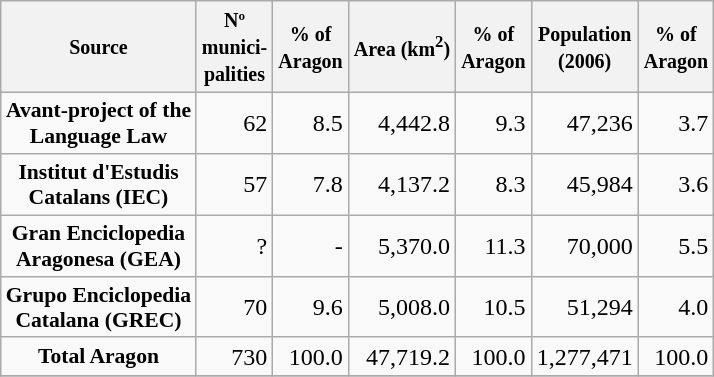<table class="wikitable" style="text-align:center; border:5">
<tr>
<th><small>Source</small></th>
<th><small>Nº<br>munici-<br>palities</small></th>
<th><small>% of<br>Aragon </small></th>
<th><small>Area (km<sup>2</sup>)</small></th>
<th><small>% of<br>Aragon</small></th>
<th><small>Population<br>(2006)</small></th>
<th><small>% of<br>Aragon</small></th>
</tr>
<tr>
<td style="font-size: 90%;"><strong>Avant-project of the<br>Language Law</strong></td>
<td align="right">62</td>
<td align="right">8.5</td>
<td align="right">4,442.8</td>
<td align="right">9.3</td>
<td align="right">47,236</td>
<td align="right">3.7</td>
</tr>
<tr>
<td style="font-size: 90%;"><strong>Institut d'Estudis<br>Catalans (IEC)</strong></td>
<td align="right">57</td>
<td align="right">7.8</td>
<td align="right">4,137.2</td>
<td align="right">8.3</td>
<td align="right">45,984</td>
<td align="right">3.6</td>
</tr>
<tr>
<td style="font-size: 90%;"><strong>Gran Enciclopedia<br>Aragonesa (GEA)</strong></td>
<td align="right">?</td>
<td align="right">-</td>
<td align="right">5,370.0</td>
<td align="right">11.3</td>
<td align="right">70,000</td>
<td align="right">5.5</td>
</tr>
<tr>
<td style="font-size: 90%;"><strong>Grupo Enciclopedia<br>Catalana (GREC)</strong></td>
<td align="right">70</td>
<td align="right">9.6</td>
<td align="right">5,008.0</td>
<td align="right">10.5</td>
<td align="right">51,294</td>
<td align="right">4.0</td>
</tr>
<tr>
<td style="font-size: 90%;"><strong>Total Aragon</strong></td>
<td align="right">730</td>
<td align="right">100.0</td>
<td align="right">47,719.2</td>
<td align="right">100.0</td>
<td align="right">1,277,471</td>
<td align="right">100.0</td>
</tr>
<tr>
</tr>
</table>
